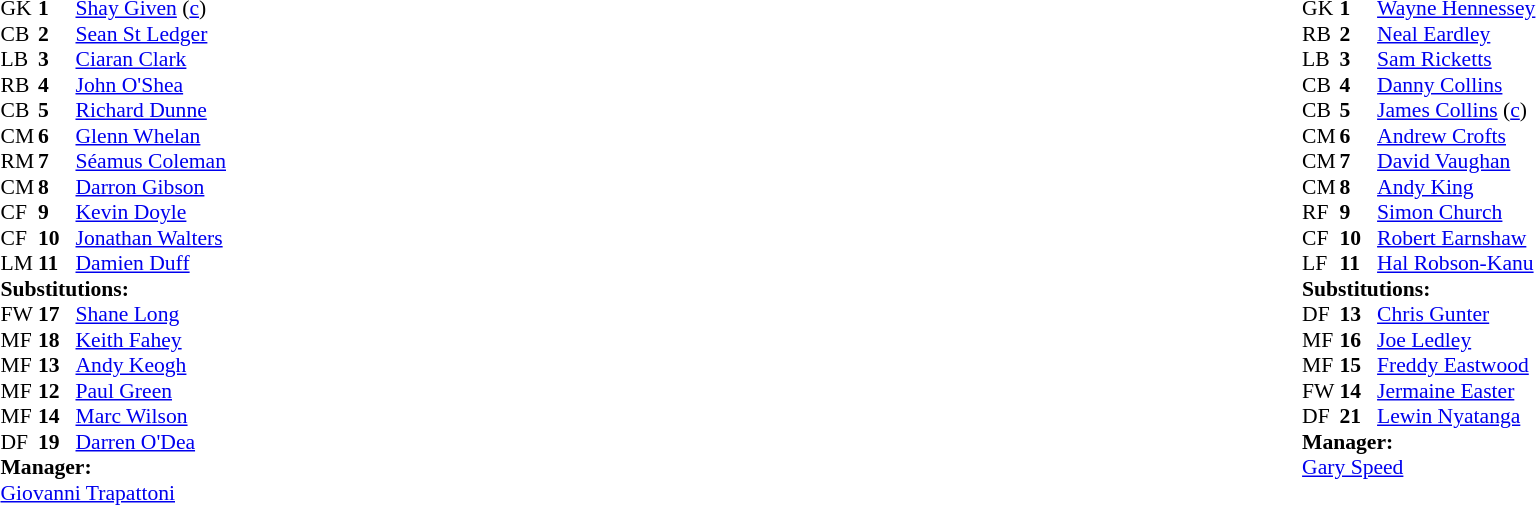<table style="width:100%;">
<tr>
<td style="vertical-align:top; width:50%;"><br><table style="font-size:90%" cellspacing="0" cellpadding="0">
<tr>
<th width="25"></th>
<th width="25"></th>
</tr>
<tr>
<td>GK</td>
<td><strong>1</strong></td>
<td><a href='#'>Shay Given</a> (<a href='#'>c</a>)</td>
</tr>
<tr>
<td>CB</td>
<td><strong>2</strong></td>
<td><a href='#'>Sean St Ledger</a></td>
</tr>
<tr>
<td>LB</td>
<td><strong>3</strong></td>
<td><a href='#'>Ciaran Clark</a></td>
</tr>
<tr>
<td>RB</td>
<td><strong>4</strong></td>
<td><a href='#'>John O'Shea</a></td>
<td></td>
<td></td>
</tr>
<tr>
<td>CB</td>
<td><strong>5</strong></td>
<td><a href='#'>Richard Dunne</a></td>
</tr>
<tr>
<td>CM</td>
<td><strong>6</strong></td>
<td><a href='#'>Glenn Whelan</a></td>
<td></td>
<td></td>
</tr>
<tr>
<td>RM</td>
<td><strong>7</strong></td>
<td><a href='#'>Séamus Coleman</a></td>
<td></td>
<td></td>
</tr>
<tr>
<td>CM</td>
<td><strong>8</strong></td>
<td><a href='#'>Darron Gibson</a></td>
<td></td>
<td></td>
</tr>
<tr>
<td>CF</td>
<td><strong>9</strong></td>
<td><a href='#'>Kevin Doyle</a></td>
<td></td>
<td></td>
</tr>
<tr>
<td>CF</td>
<td><strong>10</strong></td>
<td><a href='#'>Jonathan Walters</a></td>
</tr>
<tr>
<td>LM</td>
<td><strong>11</strong></td>
<td><a href='#'>Damien Duff</a></td>
<td></td>
<td></td>
</tr>
<tr>
<td colspan="3"><strong>Substitutions:</strong></td>
</tr>
<tr>
<td>FW</td>
<td><strong>17</strong></td>
<td><a href='#'>Shane Long</a></td>
<td></td>
<td></td>
</tr>
<tr>
<td>MF</td>
<td><strong>18</strong></td>
<td><a href='#'>Keith Fahey</a></td>
<td></td>
<td></td>
</tr>
<tr>
<td>MF</td>
<td><strong>13</strong></td>
<td><a href='#'>Andy Keogh</a></td>
<td></td>
<td></td>
</tr>
<tr>
<td>MF</td>
<td><strong>12</strong></td>
<td><a href='#'>Paul Green</a></td>
<td></td>
<td></td>
</tr>
<tr>
<td>MF</td>
<td><strong>14</strong></td>
<td><a href='#'>Marc Wilson</a></td>
<td></td>
<td></td>
</tr>
<tr>
<td>DF</td>
<td><strong>19</strong></td>
<td><a href='#'>Darren O'Dea</a></td>
<td></td>
<td></td>
</tr>
<tr>
<td colspan="3"><strong>Manager:</strong></td>
</tr>
<tr>
<td colspan="3"> <a href='#'>Giovanni Trapattoni</a></td>
</tr>
</table>
</td>
<td valign="top"></td>
<td style="vertical-align:top; width:50%;"><br><table cellspacing="0" cellpadding="0" style="font-size:90%; margin:auto;">
<tr>
<th width="25"></th>
<th width="25"></th>
</tr>
<tr>
<td>GK</td>
<td><strong>1</strong></td>
<td><a href='#'>Wayne Hennessey</a></td>
</tr>
<tr>
<td>RB</td>
<td><strong>2</strong></td>
<td><a href='#'>Neal Eardley</a></td>
<td></td>
<td></td>
</tr>
<tr>
<td>LB</td>
<td><strong>3</strong></td>
<td><a href='#'>Sam Ricketts</a></td>
<td></td>
<td></td>
</tr>
<tr>
<td>CB</td>
<td><strong>4</strong></td>
<td><a href='#'>Danny Collins</a></td>
</tr>
<tr>
<td>CB</td>
<td><strong>5</strong></td>
<td><a href='#'>James Collins</a> (<a href='#'>c</a>)</td>
</tr>
<tr>
<td>CM</td>
<td><strong>6</strong></td>
<td><a href='#'>Andrew Crofts</a></td>
</tr>
<tr>
<td>CM</td>
<td><strong>7</strong></td>
<td><a href='#'>David Vaughan</a></td>
<td></td>
<td></td>
</tr>
<tr>
<td>CM</td>
<td><strong>8</strong></td>
<td><a href='#'>Andy King</a></td>
</tr>
<tr>
<td>RF</td>
<td><strong>9</strong></td>
<td><a href='#'>Simon Church</a></td>
</tr>
<tr>
<td>CF</td>
<td><strong>10</strong></td>
<td><a href='#'>Robert Earnshaw</a></td>
<td></td>
<td></td>
</tr>
<tr>
<td>LF</td>
<td><strong>11</strong></td>
<td><a href='#'>Hal Robson-Kanu</a></td>
<td></td>
<td></td>
</tr>
<tr>
<td colspan="3"><strong>Substitutions:</strong></td>
</tr>
<tr>
<td>DF</td>
<td><strong>13</strong></td>
<td><a href='#'>Chris Gunter</a></td>
<td></td>
<td></td>
</tr>
<tr>
<td>MF</td>
<td><strong>16</strong></td>
<td><a href='#'>Joe Ledley</a></td>
<td></td>
<td></td>
</tr>
<tr>
<td>MF</td>
<td><strong>15</strong></td>
<td><a href='#'>Freddy Eastwood</a></td>
<td></td>
<td></td>
</tr>
<tr>
<td>FW</td>
<td><strong>14</strong></td>
<td><a href='#'>Jermaine Easter</a></td>
<td></td>
<td></td>
</tr>
<tr>
<td>DF</td>
<td><strong>21</strong></td>
<td><a href='#'>Lewin Nyatanga</a></td>
<td></td>
<td></td>
</tr>
<tr>
<td colspan=3><strong>Manager:</strong></td>
</tr>
<tr>
<td colspan=3> <a href='#'>Gary Speed</a></td>
</tr>
</table>
</td>
</tr>
</table>
